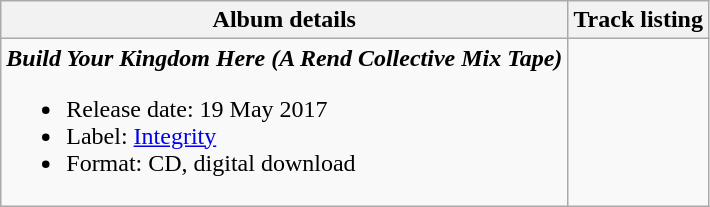<table class="wikitable">
<tr>
<th>Album details</th>
<th>Track listing</th>
</tr>
<tr>
<td><strong><em>Build Your Kingdom Here (A Rend Collective Mix Tape)</em></strong><br><ul><li>Release date: 19 May 2017</li><li>Label: <a href='#'>Integrity</a></li><li>Format: CD, digital download</li></ul></td>
<td><br></td>
</tr>
</table>
